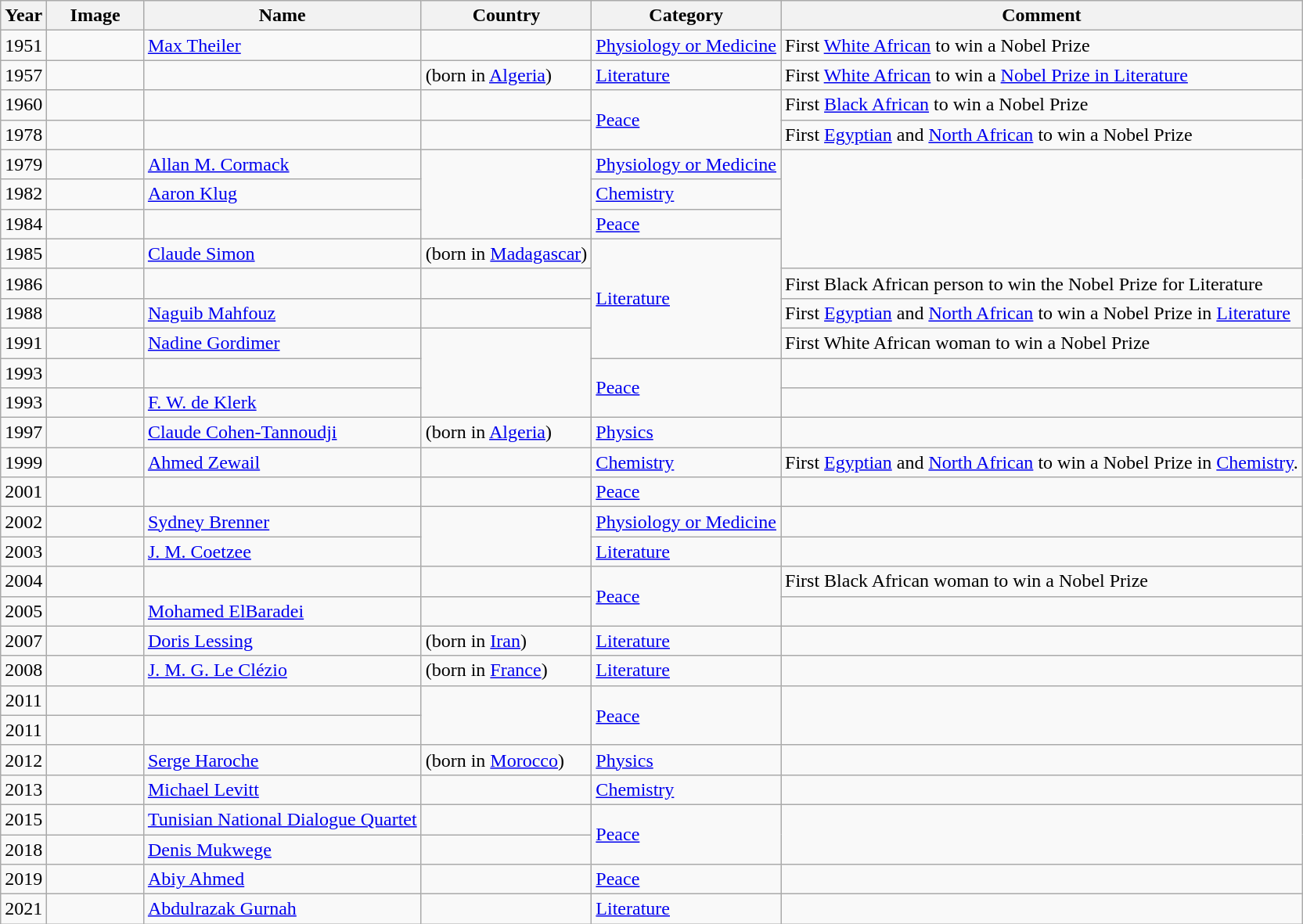<table class="wikitable sortable">
<tr>
<th>Year</th>
<th class="unportable" style="width:75px;">Image</th>
<th>Name</th>
<th>Country</th>
<th>Category</th>
<th>Comment</th>
</tr>
<tr>
<td style="text-align:center;">1951</td>
<td></td>
<td><a href='#'>Max Theiler</a></td>
<td></td>
<td><a href='#'>Physiology or Medicine</a></td>
<td>First <a href='#'>White African</a> to win a Nobel Prize</td>
</tr>
<tr>
<td style="text-align:center;">1957</td>
<td></td>
<td></td>
<td> (born in <a href='#'>Algeria</a>)</td>
<td><a href='#'>Literature</a></td>
<td>First <a href='#'>White African</a> to win a  <a href='#'>Nobel Prize in Literature</a></td>
</tr>
<tr>
<td style="text-align:center;">1960</td>
<td></td>
<td></td>
<td></td>
<td rowspan=2><a href='#'>Peace</a></td>
<td>First <a href='#'>Black African</a> to win a Nobel Prize</td>
</tr>
<tr>
<td style="text-align:center;">1978</td>
<td></td>
<td></td>
<td></td>
<td>First <a href='#'>Egyptian</a> and <a href='#'>North African</a> to win a Nobel Prize</td>
</tr>
<tr>
<td style="text-align:center;">1979</td>
<td></td>
<td><a href='#'>Allan M. Cormack</a></td>
<td rowspan=3></td>
<td><a href='#'>Physiology or Medicine</a></td>
<td rowspan=4></td>
</tr>
<tr>
<td style="text-align:center;">1982</td>
<td></td>
<td><a href='#'>Aaron Klug</a></td>
<td><a href='#'>Chemistry</a></td>
</tr>
<tr>
<td style="text-align:center;">1984</td>
<td></td>
<td></td>
<td><a href='#'>Peace</a></td>
</tr>
<tr>
<td style="text-align:center;">1985</td>
<td></td>
<td><a href='#'>Claude Simon</a></td>
<td> (born in  <a href='#'>Madagascar</a>)</td>
<td rowspan=4><a href='#'>Literature</a></td>
</tr>
<tr>
<td style="text-align:center;">1986</td>
<td></td>
<td></td>
<td></td>
<td>First Black African person to win the Nobel Prize for Literature</td>
</tr>
<tr>
<td style="text-align:center;">1988</td>
<td></td>
<td><a href='#'>Naguib Mahfouz</a></td>
<td></td>
<td>First <a href='#'>Egyptian</a> and <a href='#'>North African</a> to win a Nobel Prize in <a href='#'>Literature</a></td>
</tr>
<tr>
<td style="text-align:center;">1991</td>
<td></td>
<td><a href='#'>Nadine Gordimer</a></td>
<td rowspan=3></td>
<td>First White African woman to win a Nobel Prize</td>
</tr>
<tr>
<td style="text-align:center;">1993</td>
<td></td>
<td></td>
<td rowspan=2><a href='#'>Peace</a></td>
<td></td>
</tr>
<tr>
<td style="text-align:center;">1993</td>
<td></td>
<td><a href='#'>F. W. de Klerk</a></td>
<td></td>
</tr>
<tr>
<td style="text-align:center;">1997</td>
<td></td>
<td><a href='#'>Claude Cohen-Tannoudji</a></td>
<td> (born in <a href='#'>Algeria</a>)</td>
<td><a href='#'>Physics</a></td>
<td></td>
</tr>
<tr>
<td style="text-align:center;">1999</td>
<td></td>
<td><a href='#'>Ahmed Zewail</a></td>
<td></td>
<td><a href='#'>Chemistry</a></td>
<td>First <a href='#'>Egyptian</a> and <a href='#'>North African</a> to win a Nobel Prize in <a href='#'>Chemistry</a>.</td>
</tr>
<tr>
<td style="text-align:center;">2001</td>
<td></td>
<td></td>
<td></td>
<td><a href='#'>Peace</a></td>
<td></td>
</tr>
<tr>
<td style="text-align:center;">2002</td>
<td></td>
<td><a href='#'>Sydney Brenner</a></td>
<td rowspan=2></td>
<td><a href='#'>Physiology or Medicine</a></td>
<td></td>
</tr>
<tr>
<td style="text-align:center;">2003</td>
<td></td>
<td><a href='#'>J. M. Coetzee</a></td>
<td><a href='#'>Literature</a></td>
<td></td>
</tr>
<tr>
<td style="text-align:center;">2004</td>
<td></td>
<td></td>
<td></td>
<td rowspan=2><a href='#'>Peace</a></td>
<td>First Black African woman to win a Nobel Prize</td>
</tr>
<tr>
<td style="text-align:center;">2005</td>
<td></td>
<td><a href='#'>Mohamed ElBaradei</a></td>
<td></td>
<td></td>
</tr>
<tr>
<td style="text-align:center;">2007</td>
<td></td>
<td><a href='#'>Doris Lessing</a></td>
<td> (born in <a href='#'>Iran</a>)</td>
<td><a href='#'>Literature</a></td>
</tr>
<tr>
<td style="text-align:center;">2008</td>
<td></td>
<td><a href='#'>J. M. G. Le Clézio</a></td>
<td> (born in <a href='#'>France</a>)</td>
<td><a href='#'>Literature</a></td>
<td></td>
</tr>
<tr>
<td style="text-align:center;">2011</td>
<td></td>
<td></td>
<td rowspan=2></td>
<td rowspan="2"><a href='#'>Peace</a></td>
<td rowspan="2"></td>
</tr>
<tr>
<td style="text-align:center;">2011</td>
<td></td>
<td></td>
</tr>
<tr>
<td style="text-align:center;">2012</td>
<td></td>
<td><a href='#'>Serge Haroche</a></td>
<td> (born in <a href='#'>Morocco</a>)</td>
<td><a href='#'>Physics</a></td>
<td></td>
</tr>
<tr>
<td style="text-align:center;">2013</td>
<td></td>
<td><a href='#'>Michael Levitt</a></td>
<td></td>
<td><a href='#'>Chemistry</a></td>
<td></td>
</tr>
<tr>
<td style="text-align:center;">2015</td>
<td></td>
<td><a href='#'>Tunisian National Dialogue Quartet</a></td>
<td></td>
<td rowspan="2"><a href='#'>Peace</a></td>
<td rowspan="2"></td>
</tr>
<tr>
<td style="text-align:center;">2018</td>
<td></td>
<td><a href='#'>Denis Mukwege</a></td>
<td></td>
</tr>
<tr>
<td style="text-align:center;">2019</td>
<td></td>
<td><a href='#'>Abiy Ahmed</a></td>
<td></td>
<td><a href='#'>Peace</a></td>
<td></td>
</tr>
<tr>
<td style="text-align:center;">2021</td>
<td></td>
<td><a href='#'>Abdulrazak Gurnah</a></td>
<td></td>
<td><a href='#'>Literature</a></td>
<td></td>
</tr>
</table>
